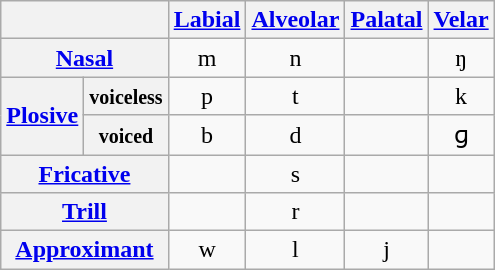<table class="wikitable" style="text-align:center">
<tr>
<th colspan="2"></th>
<th><a href='#'>Labial</a></th>
<th><a href='#'>Alveolar</a></th>
<th><a href='#'>Palatal</a></th>
<th><a href='#'>Velar</a></th>
</tr>
<tr>
<th colspan="2"><a href='#'>Nasal</a></th>
<td>m</td>
<td>n</td>
<td></td>
<td>ŋ</td>
</tr>
<tr>
<th rowspan="2"><a href='#'>Plosive</a></th>
<th><small>voiceless</small></th>
<td>p</td>
<td>t</td>
<td></td>
<td>k</td>
</tr>
<tr>
<th><small>voiced</small></th>
<td>b</td>
<td>d</td>
<td></td>
<td>ɡ</td>
</tr>
<tr>
<th colspan="2"><a href='#'>Fricative</a></th>
<td></td>
<td>s</td>
<td></td>
<td></td>
</tr>
<tr>
<th colspan="2"><a href='#'>Trill</a></th>
<td></td>
<td>r</td>
<td></td>
<td></td>
</tr>
<tr>
<th colspan="2"><a href='#'>Approximant</a></th>
<td>w</td>
<td>l</td>
<td>j</td>
<td></td>
</tr>
</table>
